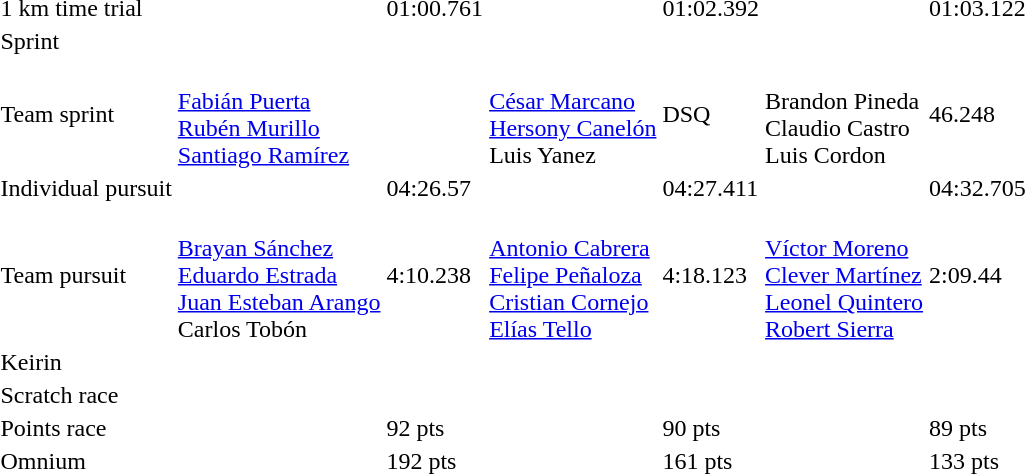<table>
<tr>
<td>1 km time trial</td>
<td></td>
<td>01:00.761</td>
<td></td>
<td>01:02.392</td>
<td></td>
<td>01:03.122</td>
</tr>
<tr>
<td>Sprint</td>
<td colspan=2></td>
<td colspan=2></td>
<td colspan=2></td>
</tr>
<tr>
<td>Team sprint</td>
<td colspan=2><br><a href='#'>Fabián Puerta</a><br><a href='#'>Rubén Murillo</a><br><a href='#'>Santiago Ramírez</a></td>
<td><br><a href='#'>César Marcano</a><br><a href='#'>Hersony Canelón</a><br>Luis Yanez</td>
<td>DSQ</td>
<td><br>Brandon Pineda<br>Claudio Castro<br>Luis Cordon</td>
<td>46.248</td>
</tr>
<tr>
<td>Individual pursuit</td>
<td></td>
<td>04:26.57</td>
<td></td>
<td>04:27.411</td>
<td></td>
<td>04:32.705</td>
</tr>
<tr>
<td>Team pursuit</td>
<td><br><a href='#'>Brayan Sánchez</a><br><a href='#'>Eduardo Estrada</a><br><a href='#'>Juan Esteban Arango</a><br>Carlos Tobón</td>
<td>4:10.238</td>
<td><br><a href='#'>Antonio Cabrera</a><br><a href='#'>Felipe Peñaloza</a><br><a href='#'>Cristian Cornejo</a><br><a href='#'>Elías Tello</a></td>
<td>4:18.123</td>
<td><br><a href='#'>Víctor Moreno</a><br><a href='#'>Clever Martínez</a><br><a href='#'>Leonel Quintero</a><br><a href='#'>Robert Sierra</a></td>
<td>2:09.44</td>
</tr>
<tr>
<td>Keirin</td>
<td colspan=2></td>
<td colspan=2></td>
<td colspan=2></td>
</tr>
<tr>
<td>Scratch race</td>
<td colspan=2></td>
<td colspan=2></td>
<td colspan=2></td>
</tr>
<tr>
<td>Points race</td>
<td></td>
<td>92 pts</td>
<td></td>
<td>90 pts</td>
<td></td>
<td>89 pts</td>
</tr>
<tr>
<td>Omnium</td>
<td></td>
<td>192 pts</td>
<td></td>
<td>161 pts</td>
<td></td>
<td>133 pts</td>
</tr>
</table>
